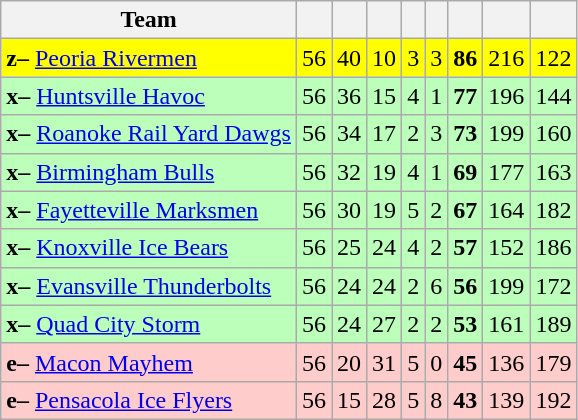<table class="wikitable" style="text-align:center">
<tr>
<th>Team</th>
<th></th>
<th></th>
<th></th>
<th></th>
<th></th>
<th></th>
<th></th>
<th></th>
</tr>
<tr bgcolor=#FFFF00>
<td align="left"><strong>z–</strong> <a href='#'>Peoria Rivermen</a></td>
<td>56</td>
<td>40</td>
<td>10</td>
<td>3</td>
<td>3</td>
<td><strong>86</strong></td>
<td>216</td>
<td>122</td>
</tr>
<tr bgcolor=#bbffbb>
<td align=left><strong>x–</strong> <a href='#'>Huntsville Havoc</a></td>
<td>56</td>
<td>36</td>
<td>15</td>
<td>4</td>
<td>1</td>
<td><strong>77</strong></td>
<td>196</td>
<td>144</td>
</tr>
<tr bgcolor=#bbffbb>
<td align="left"><strong>x–</strong> <a href='#'>Roanoke Rail Yard Dawgs</a></td>
<td>56</td>
<td>34</td>
<td>17</td>
<td>2</td>
<td>3</td>
<td><strong>73</strong></td>
<td>199</td>
<td>160</td>
</tr>
<tr bgcolor=#bbffbb>
<td align="left"><strong>x–</strong> <a href='#'>Birmingham Bulls</a></td>
<td>56</td>
<td>32</td>
<td>19</td>
<td>4</td>
<td>1</td>
<td><strong>69</strong></td>
<td>177</td>
<td>163</td>
</tr>
<tr bgcolor=#bbffbb>
<td align="left"><strong>x–</strong> <a href='#'>Fayetteville Marksmen</a></td>
<td>56</td>
<td>30</td>
<td>19</td>
<td>5</td>
<td>2</td>
<td><strong>67</strong></td>
<td>164</td>
<td>182</td>
</tr>
<tr bgcolor=#bbffbb>
<td align="left"><strong>x–</strong> <a href='#'>Knoxville Ice Bears</a></td>
<td>56</td>
<td>25</td>
<td>24</td>
<td>4</td>
<td>2</td>
<td><strong>57</strong></td>
<td>152</td>
<td>186</td>
</tr>
<tr bgcolor=#bbffbb>
<td align=left><strong>x–</strong> <a href='#'>Evansville Thunderbolts</a></td>
<td>56</td>
<td>24</td>
<td>24</td>
<td>2</td>
<td>6</td>
<td><strong>56</strong></td>
<td>199</td>
<td>172</td>
</tr>
<tr bgcolor=#bbffbb>
<td align=left><strong>x–</strong> <a href='#'>Quad City Storm</a></td>
<td>56</td>
<td>24</td>
<td>27</td>
<td>2</td>
<td>2</td>
<td><strong>53</strong></td>
<td>161</td>
<td>189</td>
</tr>
<tr bgcolor=#ffcccc>
<td align=left><strong>e–</strong> <a href='#'>Macon Mayhem</a></td>
<td>56</td>
<td>20</td>
<td>31</td>
<td>5</td>
<td>0</td>
<td><strong>45</strong></td>
<td>136</td>
<td>179</td>
</tr>
<tr bgcolor=#ffcccc>
<td align=left><strong>e–</strong> <a href='#'>Pensacola Ice Flyers</a></td>
<td>56</td>
<td>15</td>
<td>28</td>
<td>5</td>
<td>8</td>
<td><strong>43</strong></td>
<td>139</td>
<td>192</td>
</tr>
</table>
